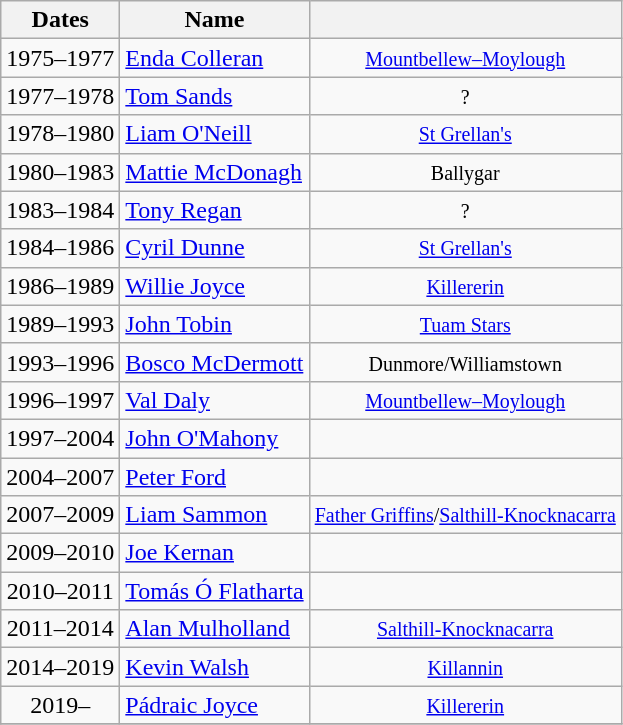<table class="wikitable sortable" style="text-align: center;">
<tr>
<th>Dates</th>
<th>Name</th>
<th></th>
</tr>
<tr>
<td>1975–1977</td>
<td style="text-align: left;"><a href='#'>Enda Colleran</a></td>
<td><small><a href='#'>Mountbellew–Moylough</a></small></td>
</tr>
<tr>
<td>1977–1978</td>
<td style="text-align: left;"><a href='#'>Tom Sands</a></td>
<td><small>?</small></td>
</tr>
<tr>
<td>1978–1980</td>
<td style="text-align: left;"><a href='#'>Liam O'Neill</a></td>
<td><small><a href='#'>St Grellan's</a></small></td>
</tr>
<tr>
<td>1980–1983</td>
<td style="text-align: left;"><a href='#'>Mattie McDonagh</a></td>
<td><small>Ballygar</small></td>
</tr>
<tr>
<td>1983–1984</td>
<td style="text-align: left;"><a href='#'>Tony Regan</a></td>
<td><small>?</small></td>
</tr>
<tr>
<td>1984–1986</td>
<td style="text-align: left;"><a href='#'>Cyril Dunne</a></td>
<td><small><a href='#'>St Grellan's</a></small></td>
</tr>
<tr>
<td>1986–1989</td>
<td style="text-align: left;"><a href='#'>Willie Joyce</a></td>
<td><small><a href='#'>Killererin</a></small></td>
</tr>
<tr>
<td>1989–1993</td>
<td style="text-align: left;"><a href='#'>John Tobin</a></td>
<td><small><a href='#'>Tuam Stars</a></small></td>
</tr>
<tr>
<td>1993–1996</td>
<td style="text-align: left;"><a href='#'>Bosco McDermott</a></td>
<td><small>Dunmore/Williamstown</small></td>
</tr>
<tr>
<td>1996–1997</td>
<td style="text-align: left;"><a href='#'>Val Daly</a></td>
<td><small><a href='#'>Mountbellew–Moylough</a></small></td>
</tr>
<tr>
<td>1997–2004</td>
<td style="text-align: left;"><a href='#'>John O'Mahony</a></td>
<td><small></small></td>
</tr>
<tr>
<td>2004–2007</td>
<td style="text-align: left;"><a href='#'>Peter Ford</a></td>
<td><small></small></td>
</tr>
<tr>
<td>2007–2009</td>
<td style="text-align: left;"><a href='#'>Liam Sammon</a></td>
<td><small><a href='#'>Father Griffins</a>/<a href='#'>Salthill-Knocknacarra</a></small></td>
</tr>
<tr>
<td>2009–2010</td>
<td style="text-align: left;"><a href='#'>Joe Kernan</a></td>
<td><small></small></td>
</tr>
<tr>
<td>2010–2011</td>
<td style="text-align: left;"><a href='#'>Tomás Ó Flatharta</a></td>
<td><small></small></td>
</tr>
<tr>
<td>2011–2014</td>
<td style="text-align: left;"><a href='#'>Alan Mulholland</a></td>
<td><small><a href='#'>Salthill-Knocknacarra</a></small></td>
</tr>
<tr>
<td>2014–2019</td>
<td style="text-align: left;"><a href='#'>Kevin Walsh</a></td>
<td><small><a href='#'>Killannin</a></small></td>
</tr>
<tr>
<td>2019–</td>
<td style="text-align: left;"><a href='#'>Pádraic Joyce</a></td>
<td><small><a href='#'>Killererin</a></small></td>
</tr>
<tr>
</tr>
</table>
